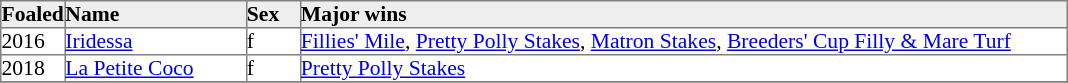<table border="1" cellpadding="0" style="border-collapse: collapse; font-size:90%">
<tr bgcolor="#eeeeee">
<td width="35px"><strong>Foaled</strong></td>
<td width="120px"><strong>Name</strong></td>
<td width="35px"><strong>Sex</strong></td>
<td width="510px"><strong>Major wins</strong></td>
</tr>
<tr>
<td>2016</td>
<td><a href='#'>Iridessa</a></td>
<td>f</td>
<td><a href='#'>Fillies' Mile</a>, <a href='#'>Pretty Polly Stakes</a>, <a href='#'>Matron Stakes</a>, <a href='#'>Breeders' Cup Filly & Mare Turf</a></td>
</tr>
<tr>
<td>2018</td>
<td><a href='#'>La Petite Coco</a></td>
<td>f</td>
<td><a href='#'>Pretty Polly Stakes</a></td>
</tr>
<tr>
</tr>
</table>
